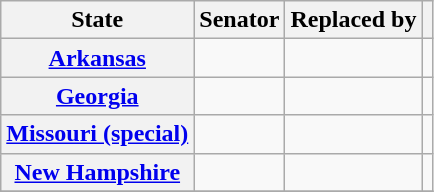<table class="wikitable sortable plainrowheaders">
<tr>
<th scope="col">State</th>
<th scope="col">Senator</th>
<th scope="col">Replaced by</th>
<th scope="col"></th>
</tr>
<tr>
<th><a href='#'>Arkansas</a></th>
<td></td>
<td></td>
<td style="text-align:center;"></td>
</tr>
<tr>
<th><a href='#'>Georgia</a></th>
<td></td>
<td></td>
<td style="text-align:center;"></td>
</tr>
<tr>
<th><a href='#'>Missouri (special)</a></th>
<td></td>
<td></td>
<td style="text-align:center;"></td>
</tr>
<tr>
<th><a href='#'>New Hampshire</a></th>
<td></td>
<td></td>
<td style="text-align:center;"></td>
</tr>
<tr>
</tr>
</table>
